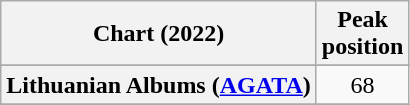<table class="wikitable sortable plainrowheaders" style="text-align:center">
<tr>
<th scope="col">Chart (2022)</th>
<th scope="col">Peak<br>position</th>
</tr>
<tr>
</tr>
<tr>
<th scope="row">Lithuanian Albums (<a href='#'>AGATA</a>)</th>
<td>68</td>
</tr>
<tr>
</tr>
</table>
